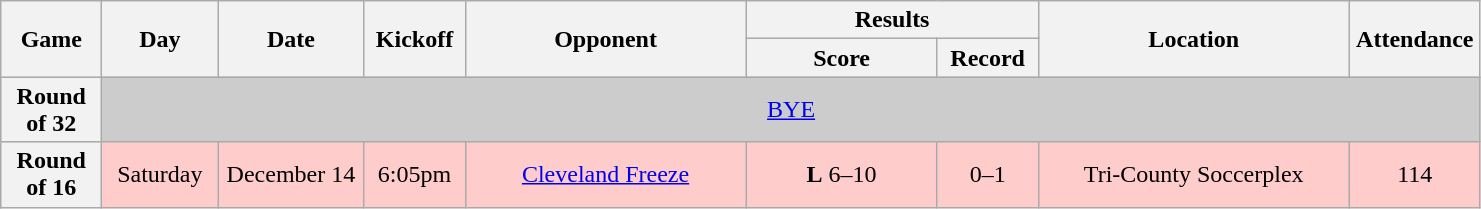<table class="wikitable">
<tr>
<th rowspan="2" width="60">Game</th>
<th rowspan="2" width="70">Day</th>
<th rowspan="2" width="90">Date</th>
<th rowspan="2" width="60">Kickoff</th>
<th rowspan="2" width="180">Opponent</th>
<th colspan="2" width="180">Results</th>
<th rowspan="2" width="200">Location</th>
<th rowspan="2" width="80">Attendance</th>
</tr>
<tr>
<th width="120">Score</th>
<th width="60">Record</th>
</tr>
<tr align="center" bgcolor="#CCCCCC">
<th>Round of 32</th>
<td colSpan=8><a href='#'>BYE</a></td>
</tr>
<tr align="center" bgcolor="#FFCCCC">
<th>Round of 16</th>
<td>Saturday</td>
<td>December 14</td>
<td>6:05pm</td>
<td><a href='#'>Cleveland Freeze</a></td>
<td><strong>L</strong> 6–10</td>
<td>0–1</td>
<td>Tri-County Soccerplex</td>
<td>114</td>
</tr>
</table>
